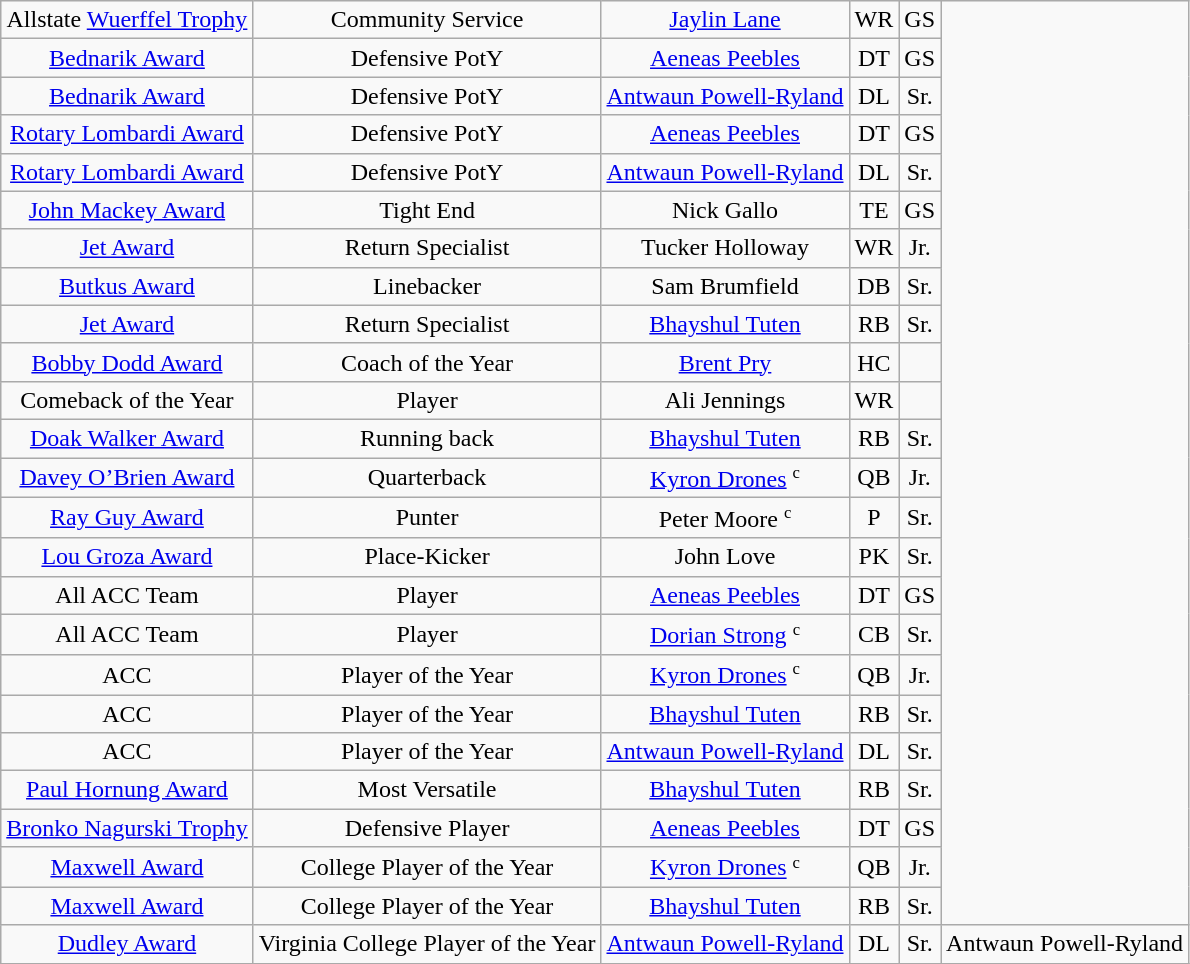<table class="wikitable sortable">
<tr align="center">
<td>Allstate <a href='#'>Wuerffel Trophy</a></td>
<td>Community Service</td>
<td><a href='#'>Jaylin Lane</a></td>
<td>WR</td>
<td>GS</td>
</tr>
<tr align="center">
<td><a href='#'>Bednarik Award</a></td>
<td>Defensive PotY</td>
<td><a href='#'>Aeneas Peebles</a></td>
<td>DT</td>
<td>GS</td>
</tr>
<tr align="center">
<td><a href='#'>Bednarik Award</a></td>
<td>Defensive PotY</td>
<td><a href='#'>Antwaun Powell-Ryland</a></td>
<td>DL</td>
<td> Sr.</td>
</tr>
<tr align="center">
<td><a href='#'>Rotary Lombardi Award</a></td>
<td>Defensive PotY</td>
<td><a href='#'>Aeneas Peebles</a></td>
<td>DT</td>
<td>GS</td>
</tr>
<tr align="center">
<td><a href='#'>Rotary Lombardi Award</a></td>
<td>Defensive PotY</td>
<td><a href='#'>Antwaun Powell-Ryland</a></td>
<td>DL</td>
<td> Sr.</td>
</tr>
<tr align="center">
<td><a href='#'>John Mackey Award</a></td>
<td>Tight End</td>
<td>Nick Gallo</td>
<td>TE</td>
<td>GS</td>
</tr>
<tr align="center">
<td><a href='#'>Jet Award</a></td>
<td>Return Specialist</td>
<td>Tucker Holloway</td>
<td>WR</td>
<td>Jr.</td>
</tr>
<tr align="center">
<td><a href='#'>Butkus Award</a></td>
<td>Linebacker</td>
<td>Sam Brumfield</td>
<td>DB</td>
<td> Sr.</td>
</tr>
<tr align="center">
<td><a href='#'>Jet Award</a></td>
<td>Return Specialist</td>
<td><a href='#'>Bhayshul Tuten</a></td>
<td>RB</td>
<td>Sr.</td>
</tr>
<tr align="center">
<td><a href='#'>Bobby Dodd Award</a></td>
<td>Coach of the Year</td>
<td><a href='#'>Brent Pry</a></td>
<td>HC</td>
<td></td>
</tr>
<tr align="center">
<td>Comeback of the Year</td>
<td>Player</td>
<td>Ali Jennings</td>
<td>WR</td>
<td></td>
</tr>
<tr align="center">
<td><a href='#'>Doak Walker Award</a></td>
<td>Running back</td>
<td><a href='#'>Bhayshul Tuten</a></td>
<td>RB</td>
<td>Sr.</td>
</tr>
<tr align="center">
<td><a href='#'>Davey O’Brien Award</a></td>
<td>Quarterback</td>
<td><a href='#'>Kyron Drones</a> <small><sup>c</sup></small></td>
<td>QB</td>
<td> Jr.</td>
</tr>
<tr align="center">
<td><a href='#'>Ray Guy Award</a></td>
<td>Punter</td>
<td>Peter Moore <small><sup>c</sup></small></td>
<td>P</td>
<td> Sr.</td>
</tr>
<tr align="center">
<td><a href='#'>Lou Groza Award</a></td>
<td>Place-Kicker</td>
<td>John Love</td>
<td>PK</td>
<td>Sr.</td>
</tr>
<tr align="center">
<td>All ACC Team</td>
<td>Player</td>
<td><a href='#'>Aeneas Peebles</a></td>
<td>DT</td>
<td>GS</td>
</tr>
<tr align="center">
<td>All ACC Team</td>
<td>Player</td>
<td><a href='#'>Dorian Strong</a> <small><sup>c</sup></small></td>
<td>CB</td>
<td>Sr.</td>
</tr>
<tr align="center">
<td>ACC</td>
<td>Player of the Year</td>
<td><a href='#'>Kyron Drones</a> <small><sup>c</sup></small></td>
<td>QB</td>
<td> Jr.</td>
</tr>
<tr align="center">
<td>ACC</td>
<td>Player of the Year</td>
<td><a href='#'>Bhayshul Tuten</a></td>
<td>RB</td>
<td>Sr.</td>
</tr>
<tr align="center">
<td>ACC</td>
<td>Player of the Year</td>
<td><a href='#'>Antwaun Powell-Ryland</a></td>
<td>DL</td>
<td> Sr.</td>
</tr>
<tr align="center">
<td><a href='#'>Paul Hornung Award</a></td>
<td>Most Versatile</td>
<td><a href='#'>Bhayshul Tuten</a></td>
<td>RB</td>
<td>Sr.</td>
</tr>
<tr align="center">
<td><a href='#'>Bronko Nagurski Trophy</a></td>
<td>Defensive Player</td>
<td><a href='#'>Aeneas Peebles</a></td>
<td>DT</td>
<td>GS</td>
</tr>
<tr align="center">
<td><a href='#'>Maxwell Award</a></td>
<td>College Player of the Year</td>
<td><a href='#'>Kyron Drones</a> <small><sup>c</sup></small></td>
<td>QB</td>
<td> Jr.</td>
</tr>
<tr align="center">
<td><a href='#'>Maxwell Award</a></td>
<td>College Player of the Year</td>
<td><a href='#'>Bhayshul Tuten</a></td>
<td>RB</td>
<td>Sr.</td>
</tr>
<tr align="center">
<td><a href='#'>Dudley Award</a></td>
<td>Virginia College Player of the Year</td>
<td><a href='#'>Antwaun Powell-Ryland</a></td>
<td>DL</td>
<td>Sr.</td>
<td>Antwaun Powell-Ryland</td>
</tr>
<tr align="center">
</tr>
</table>
